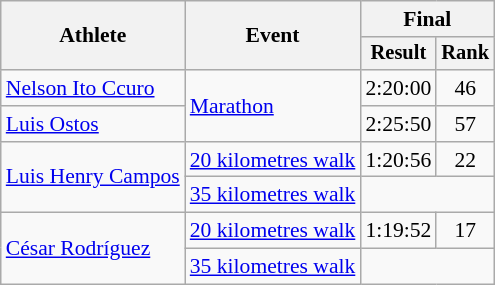<table class="wikitable" style="font-size:90%">
<tr>
<th rowspan="2">Athlete</th>
<th rowspan="2">Event</th>
<th colspan="2">Final</th>
</tr>
<tr style="font-size:95%">
<th>Result</th>
<th>Rank</th>
</tr>
<tr align=center>
<td align=left><a href='#'>Nelson Ito Ccuro</a></td>
<td align=left rowspan=2><a href='#'>Marathon</a></td>
<td>2:20:00</td>
<td>46</td>
</tr>
<tr align=center>
<td align=left><a href='#'>Luis Ostos</a></td>
<td>2:25:50</td>
<td>57</td>
</tr>
<tr align=center>
<td align=left rowspan=2><a href='#'>Luis Henry Campos</a></td>
<td align=left><a href='#'>20 kilometres walk</a></td>
<td>1:20:56 </td>
<td>22</td>
</tr>
<tr align=center>
<td align=left><a href='#'>35 kilometres walk</a></td>
<td colspan=2></td>
</tr>
<tr align=center>
<td align=left rowspan=2><a href='#'>César Rodríguez</a></td>
<td align=left><a href='#'>20 kilometres walk</a></td>
<td>1:19:52 <strong></strong></td>
<td>17</td>
</tr>
<tr align=center>
<td align=left><a href='#'>35 kilometres walk</a></td>
<td colspan=2></td>
</tr>
</table>
